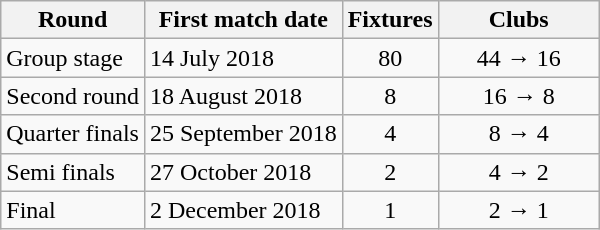<table class="wikitable">
<tr>
<th>Round</th>
<th>First match date</th>
<th>Fixtures</th>
<th width=100>Clubs</th>
</tr>
<tr align=center>
<td align=left>Group stage</td>
<td align=left>14 July 2018</td>
<td>80</td>
<td>44 → 16</td>
</tr>
<tr align=center>
<td align=left>Second round</td>
<td align=left>18 August 2018</td>
<td>8</td>
<td>16 → 8</td>
</tr>
<tr align=center>
<td align=left>Quarter finals</td>
<td align=left>25 September 2018</td>
<td>4</td>
<td>8 → 4</td>
</tr>
<tr align=center>
<td align=left>Semi finals</td>
<td align=left>27 October 2018</td>
<td>2</td>
<td>4 → 2</td>
</tr>
<tr align=center>
<td align=left>Final</td>
<td align=left>2 December 2018</td>
<td>1</td>
<td>2 → 1</td>
</tr>
</table>
